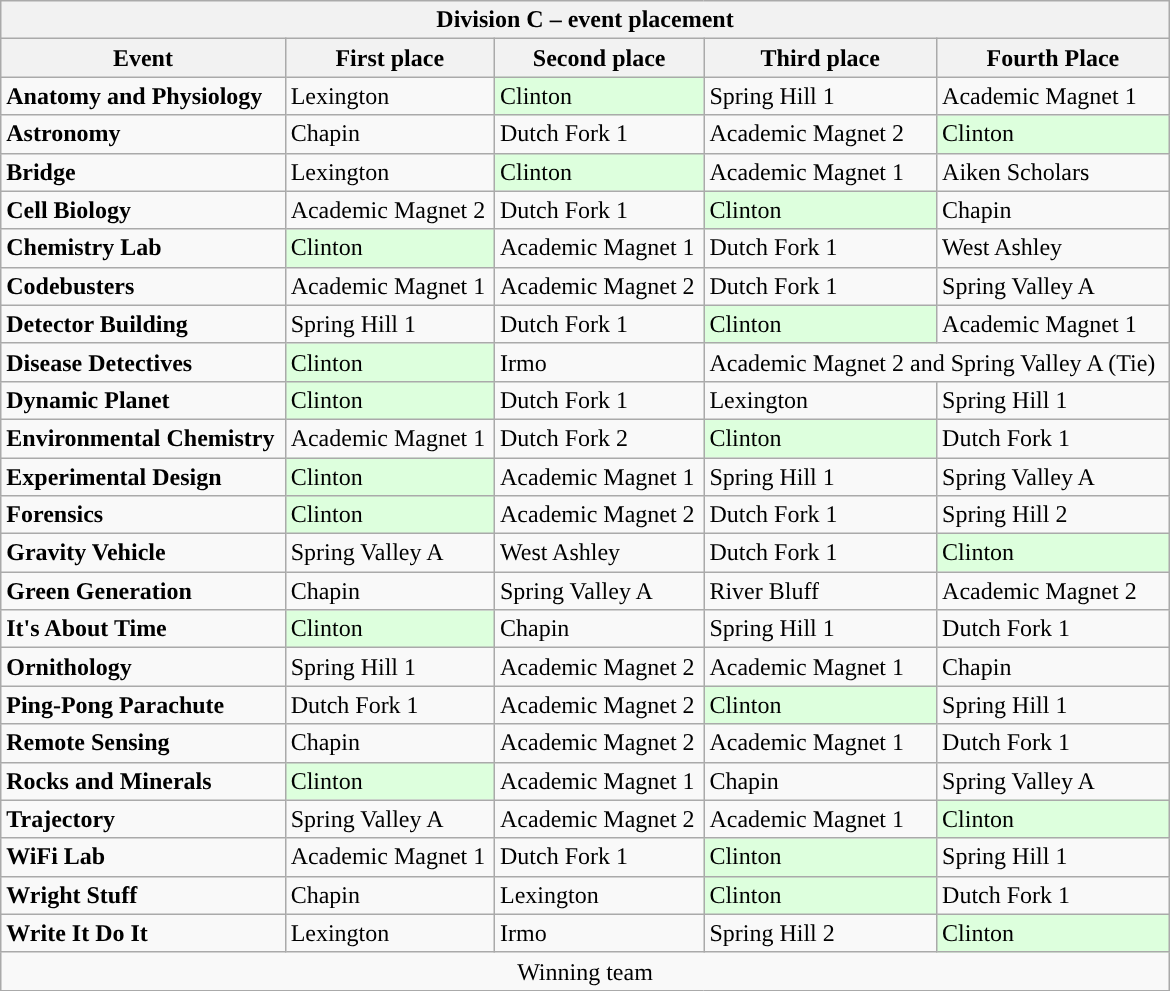<table class="wikitable collapsible collapsed" style="float:left; width:780px">
<tr>
<th colspan=5>Division C – event placement</th>
</tr>
<tr>
<th>Event</th>
<th>First place</th>
<th>Second place</th>
<th>Third place</th>
<th>Fourth Place</th>
</tr>
<tr>
<td><strong>Anatomy and Physiology</strong></td>
<td>Lexington</td>
<td style="background:#ddffdd">Clinton</td>
<td>Spring Hill 1</td>
<td>Academic Magnet 1</td>
</tr>
<tr>
<td><strong>Astronomy</strong></td>
<td>Chapin</td>
<td>Dutch Fork 1</td>
<td>Academic Magnet 2</td>
<td style="background:#ddffdd">Clinton</td>
</tr>
<tr>
<td><strong>Bridge</strong></td>
<td>Lexington</td>
<td style="background:#ddffdd">Clinton</td>
<td>Academic Magnet 1</td>
<td>Aiken Scholars</td>
</tr>
<tr>
<td><strong>Cell Biology</strong></td>
<td>Academic Magnet 2</td>
<td>Dutch Fork 1</td>
<td style="background:#ddffdd">Clinton</td>
<td>Chapin</td>
</tr>
<tr>
<td><strong>Chemistry Lab</strong></td>
<td style="background:#ddffdd">Clinton</td>
<td>Academic Magnet 1</td>
<td>Dutch Fork 1</td>
<td>West Ashley</td>
</tr>
<tr>
<td><strong>Codebusters</strong></td>
<td>Academic Magnet 1</td>
<td>Academic Magnet 2</td>
<td>Dutch Fork 1</td>
<td>Spring Valley A</td>
</tr>
<tr>
<td><strong>Detector Building</strong></td>
<td>Spring Hill 1</td>
<td>Dutch Fork 1</td>
<td style="background:#ddffdd">Clinton</td>
<td>Academic Magnet 1</td>
</tr>
<tr>
<td><strong>Disease Detectives</strong></td>
<td style="background:#ddffdd">Clinton</td>
<td>Irmo</td>
<td colspan=2>Academic Magnet 2 and Spring Valley A (Tie)</td>
</tr>
<tr>
<td><strong>Dynamic Planet</strong></td>
<td style="background:#ddffdd">Clinton</td>
<td>Dutch Fork 1</td>
<td>Lexington</td>
<td>Spring Hill 1</td>
</tr>
<tr>
<td><strong>Environmental Chemistry</strong></td>
<td>Academic Magnet 1</td>
<td>Dutch Fork 2</td>
<td style="background:#ddffdd">Clinton</td>
<td>Dutch Fork 1</td>
</tr>
<tr>
<td><strong>Experimental Design</strong></td>
<td style="background:#ddffdd">Clinton</td>
<td>Academic Magnet 1</td>
<td>Spring Hill 1</td>
<td>Spring Valley A</td>
</tr>
<tr>
<td><strong>Forensics</strong></td>
<td style="background:#ddffdd">Clinton</td>
<td>Academic Magnet 2</td>
<td>Dutch Fork 1</td>
<td>Spring Hill 2</td>
</tr>
<tr>
<td><strong>Gravity Vehicle</strong></td>
<td>Spring Valley A</td>
<td>West Ashley</td>
<td>Dutch Fork 1</td>
<td style="background:#ddffdd">Clinton</td>
</tr>
<tr>
<td><strong>Green Generation</strong></td>
<td>Chapin</td>
<td>Spring Valley A</td>
<td>River Bluff</td>
<td>Academic Magnet 2</td>
</tr>
<tr>
<td><strong>It's About Time</strong></td>
<td style="background:#ddffdd">Clinton</td>
<td>Chapin</td>
<td>Spring Hill 1</td>
<td>Dutch Fork 1</td>
</tr>
<tr>
<td><strong>Ornithology</strong></td>
<td>Spring Hill 1</td>
<td>Academic Magnet 2</td>
<td>Academic Magnet 1</td>
<td>Chapin</td>
</tr>
<tr>
<td><strong>Ping-Pong Parachute</strong></td>
<td>Dutch Fork 1</td>
<td>Academic Magnet 2</td>
<td style="background:#ddffdd">Clinton</td>
<td>Spring Hill 1</td>
</tr>
<tr>
<td><strong>Remote Sensing</strong></td>
<td>Chapin</td>
<td>Academic Magnet 2</td>
<td>Academic Magnet 1</td>
<td>Dutch Fork 1</td>
</tr>
<tr>
<td><strong>Rocks and Minerals</strong></td>
<td style="background:#ddffdd">Clinton</td>
<td>Academic Magnet 1</td>
<td>Chapin</td>
<td>Spring Valley A</td>
</tr>
<tr>
<td><strong>Trajectory</strong></td>
<td>Spring Valley A</td>
<td>Academic Magnet 2</td>
<td>Academic Magnet 1</td>
<td style="background:#ddffdd">Clinton</td>
</tr>
<tr>
<td><strong>WiFi Lab</strong></td>
<td>Academic Magnet 1</td>
<td>Dutch Fork 1</td>
<td style="background:#ddffdd">Clinton</td>
<td>Spring Hill 1</td>
</tr>
<tr>
<td><strong>Wright Stuff</strong></td>
<td>Chapin</td>
<td>Lexington</td>
<td style="background:#ddffdd">Clinton</td>
<td>Dutch Fork 1</td>
</tr>
<tr>
<td><strong>Write It Do It</strong></td>
<td>Lexington</td>
<td>Irmo</td>
<td>Spring Hill 2</td>
<td style="background:#ddffdd">Clinton</td>
</tr>
<tr>
<td colspan=5 style=text-align:center> Winning team</td>
</tr>
</table>
